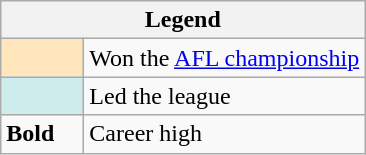<table class="wikitable mw-collapsible">
<tr>
<th colspan="2">Legend</th>
</tr>
<tr>
<td style="background:#ffe6bd; width:3em;"></td>
<td>Won the <a href='#'>AFL championship</a></td>
</tr>
<tr>
<td style="background:#cfecec; width:3em;"></td>
<td>Led the league</td>
</tr>
<tr>
<td><strong>Bold</strong></td>
<td>Career high</td>
</tr>
</table>
